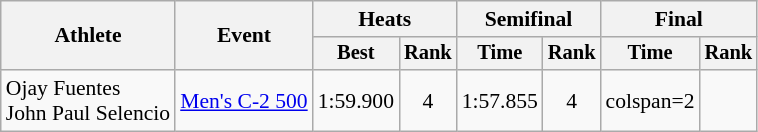<table class=wikitable style=font-size:90%;text-align:center>
<tr>
<th rowspan=2>Athlete</th>
<th rowspan=2>Event</th>
<th colspan=2>Heats</th>
<th colspan=2>Semifinal</th>
<th colspan=2>Final</th>
</tr>
<tr style="font-size:95%">
<th>Best</th>
<th>Rank</th>
<th>Time</th>
<th>Rank</th>
<th>Time</th>
<th>Rank</th>
</tr>
<tr>
<td align=left>Ojay Fuentes<br>John Paul Selencio</td>
<td align=left><a href='#'>Men's C-2 500</a></td>
<td>1:59.900</td>
<td>4 <strong></strong></td>
<td>1:57.855</td>
<td>4</td>
<td>colspan=2 </td>
</tr>
</table>
